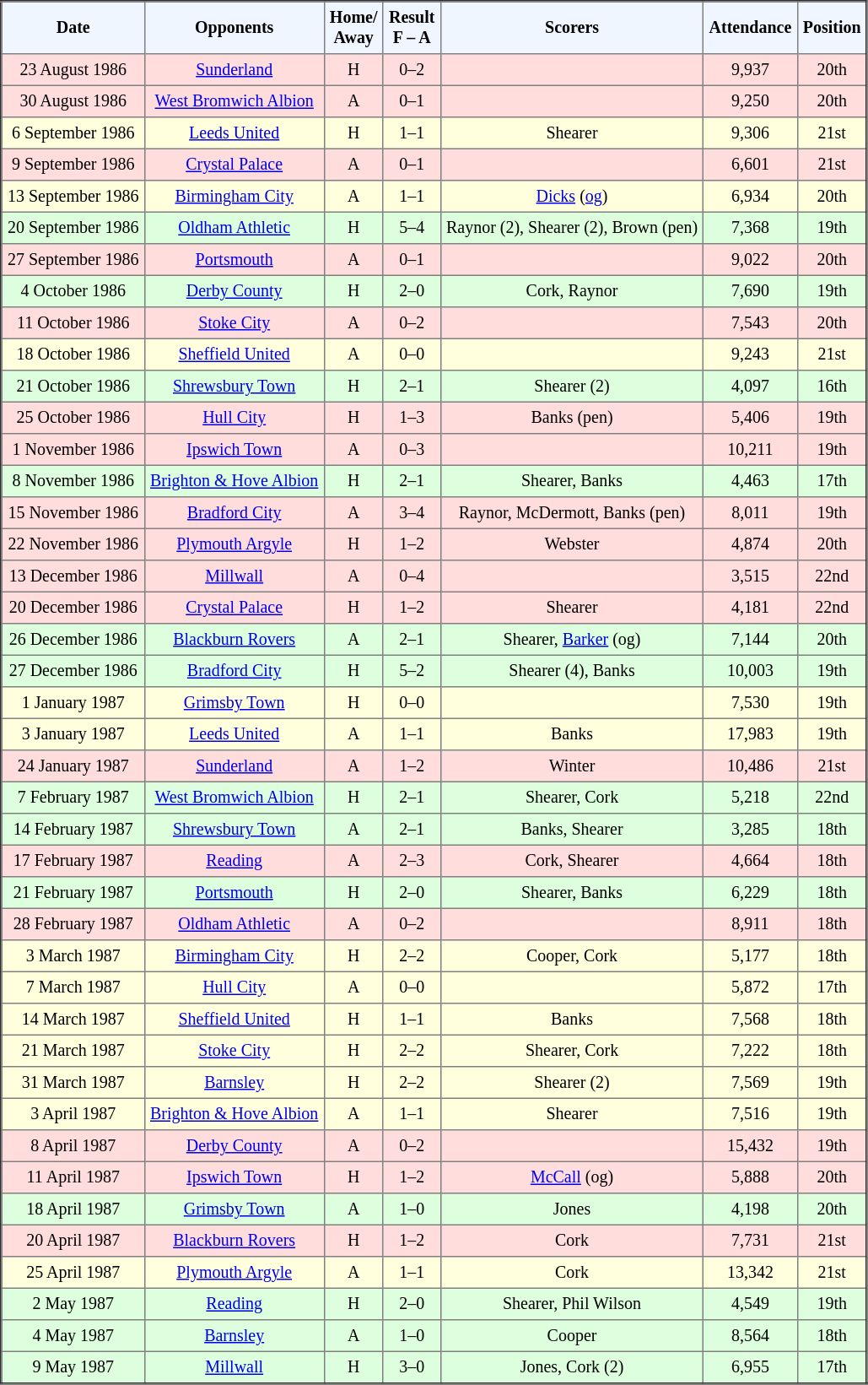<table border="2" cellpadding="4" style="border-collapse:collapse; text-align:center; font-size:smaller;">
<tr style="background:#f0f6ff;">
<th><strong>Date</strong></th>
<th><strong>Opponents</strong></th>
<th><strong>Home/<br>Away</strong></th>
<th><strong>Result<br>F – A</strong></th>
<th><strong>Scorers</strong></th>
<th><strong>Attendance</strong></th>
<th><strong>Position</strong></th>
</tr>
<tr bgcolor="#ffdddd">
<td>23 August 1986</td>
<td><a href='#'>Sunderland</a></td>
<td>H</td>
<td>0–2</td>
<td></td>
<td>9,937</td>
<td>20th</td>
</tr>
<tr bgcolor="#ffdddd">
<td>30 August 1986</td>
<td><a href='#'>West Bromwich Albion</a></td>
<td>A</td>
<td>0–1</td>
<td></td>
<td>9,250</td>
<td>20th</td>
</tr>
<tr bgcolor="#ffffdd">
<td>6 September 1986</td>
<td><a href='#'>Leeds United</a></td>
<td>H</td>
<td>1–1</td>
<td>Shearer</td>
<td>9,306</td>
<td>21st</td>
</tr>
<tr bgcolor="#ffdddd">
<td>9 September 1986</td>
<td><a href='#'>Crystal Palace</a></td>
<td>A</td>
<td>0–1</td>
<td></td>
<td>6,601</td>
<td>21st</td>
</tr>
<tr bgcolor="#ffffdd">
<td>13 September 1986</td>
<td><a href='#'>Birmingham City</a></td>
<td>A</td>
<td>1–1</td>
<td><a href='#'>Dicks</a> (<a href='#'>og</a>)</td>
<td>6,934</td>
<td>20th</td>
</tr>
<tr bgcolor="#ddffdd">
<td>20 September 1986</td>
<td><a href='#'>Oldham Athletic</a></td>
<td>H</td>
<td>5–4</td>
<td>Raynor (2), Shearer (2), Brown (pen)</td>
<td>7,368</td>
<td>19th</td>
</tr>
<tr bgcolor="#ffdddd">
<td>27 September 1986</td>
<td><a href='#'>Portsmouth</a></td>
<td>A</td>
<td>0–1</td>
<td></td>
<td>9,022</td>
<td>20th</td>
</tr>
<tr bgcolor="#ddffdd">
<td>4 October 1986</td>
<td><a href='#'>Derby County</a></td>
<td>H</td>
<td>2–0</td>
<td>Cork, Raynor</td>
<td>7,690</td>
<td>19th</td>
</tr>
<tr bgcolor="#ffdddd">
<td>11 October 1986</td>
<td><a href='#'>Stoke City</a></td>
<td>A</td>
<td>0–2</td>
<td></td>
<td>7,543</td>
<td>20th</td>
</tr>
<tr bgcolor="#ffffdd">
<td>18 October 1986</td>
<td><a href='#'>Sheffield United</a></td>
<td>A</td>
<td>0–0</td>
<td></td>
<td>9,243</td>
<td>21st</td>
</tr>
<tr bgcolor="#ddffdd">
<td>21 October 1986</td>
<td><a href='#'>Shrewsbury Town</a></td>
<td>H</td>
<td>2–1</td>
<td>Shearer (2)</td>
<td>4,097</td>
<td>16th</td>
</tr>
<tr bgcolor="#ffdddd">
<td>25 October 1986</td>
<td><a href='#'>Hull City</a></td>
<td>H</td>
<td>1–3</td>
<td>Banks (pen)</td>
<td>5,406</td>
<td>19th</td>
</tr>
<tr bgcolor="#ffdddd">
<td>1 November 1986</td>
<td><a href='#'>Ipswich Town</a></td>
<td>A</td>
<td>0–3</td>
<td></td>
<td>10,211</td>
<td>19th</td>
</tr>
<tr bgcolor="#ddffdd">
<td>8 November 1986</td>
<td><a href='#'>Brighton & Hove Albion</a></td>
<td>H</td>
<td>2–1</td>
<td>Shearer, Banks</td>
<td>4,463</td>
<td>17th</td>
</tr>
<tr bgcolor="#ffdddd">
<td>15 November 1986</td>
<td><a href='#'>Bradford City</a></td>
<td>A</td>
<td>3–4</td>
<td>Raynor, McDermott, Banks (pen)</td>
<td>8,011</td>
<td>19th</td>
</tr>
<tr bgcolor="#ffdddd">
<td>22 November 1986</td>
<td><a href='#'>Plymouth Argyle</a></td>
<td>H</td>
<td>1–2</td>
<td>Webster</td>
<td>4,874</td>
<td>20th</td>
</tr>
<tr bgcolor="#ffdddd">
<td>13 December 1986</td>
<td><a href='#'>Millwall</a></td>
<td>A</td>
<td>0–4</td>
<td></td>
<td>3,515</td>
<td>22nd</td>
</tr>
<tr bgcolor="#ffdddd">
<td>20 December 1986</td>
<td><a href='#'>Crystal Palace</a></td>
<td>H</td>
<td>1–2</td>
<td>Shearer</td>
<td>4,181</td>
<td>22nd</td>
</tr>
<tr bgcolor="#ddffdd">
<td>26 December 1986</td>
<td><a href='#'>Blackburn Rovers</a></td>
<td>A</td>
<td>2–1</td>
<td>Shearer, <a href='#'>Barker</a> (og)</td>
<td>7,144</td>
<td>20th</td>
</tr>
<tr bgcolor="#ddffdd">
<td>27 December 1986</td>
<td><a href='#'>Bradford City</a></td>
<td>H</td>
<td>5–2</td>
<td>Shearer (4), Banks</td>
<td>10,003</td>
<td>19th</td>
</tr>
<tr bgcolor="#ffffdd">
<td>1 January 1987</td>
<td><a href='#'>Grimsby Town</a></td>
<td>H</td>
<td>0–0</td>
<td></td>
<td>7,530</td>
<td>19th</td>
</tr>
<tr bgcolor="#ffffdd">
<td>3 January 1987</td>
<td><a href='#'>Leeds United</a></td>
<td>A</td>
<td>1–1</td>
<td>Banks</td>
<td>17,983</td>
<td>19th</td>
</tr>
<tr bgcolor="#ffdddd">
<td>24 January 1987</td>
<td><a href='#'>Sunderland</a></td>
<td>A</td>
<td>1–2</td>
<td>Winter</td>
<td>10,486</td>
<td>21st</td>
</tr>
<tr bgcolor="#ddffdd">
<td>7 February 1987</td>
<td><a href='#'>West Bromwich Albion</a></td>
<td>H</td>
<td>2–1</td>
<td>Shearer, Cork</td>
<td>5,218</td>
<td>22nd</td>
</tr>
<tr bgcolor="#ddffdd">
<td>14 February 1987</td>
<td><a href='#'>Shrewsbury Town</a></td>
<td>A</td>
<td>2–1</td>
<td>Banks, Shearer</td>
<td>3,285</td>
<td>18th</td>
</tr>
<tr bgcolor="#ffdddd">
<td>17 February 1987</td>
<td><a href='#'>Reading</a></td>
<td>A</td>
<td>2–3</td>
<td>Cork, Shearer</td>
<td>4,664</td>
<td>18th</td>
</tr>
<tr bgcolor="#ddffdd">
<td>21 February 1987</td>
<td><a href='#'>Portsmouth</a></td>
<td>H</td>
<td>2–0</td>
<td>Shearer, Banks</td>
<td>6,229</td>
<td>18th</td>
</tr>
<tr bgcolor="#ffdddd">
<td>28 February 1987</td>
<td><a href='#'>Oldham Athletic</a></td>
<td>A</td>
<td>0–2</td>
<td></td>
<td>8,911</td>
<td>18th</td>
</tr>
<tr bgcolor="#ffffdd">
<td>3 March 1987</td>
<td><a href='#'>Birmingham City</a></td>
<td>H</td>
<td>2–2</td>
<td>Cooper, Cork</td>
<td>5,177</td>
<td>18th</td>
</tr>
<tr bgcolor="#ffffdd">
<td>7 March 1987</td>
<td><a href='#'>Hull City</a></td>
<td>A</td>
<td>0–0</td>
<td></td>
<td>5,872</td>
<td>17th</td>
</tr>
<tr bgcolor="#ffffdd">
<td>14 March 1987</td>
<td><a href='#'>Sheffield United</a></td>
<td>H</td>
<td>1–1</td>
<td>Banks</td>
<td>7,568</td>
<td>18th</td>
</tr>
<tr bgcolor="#ffffdd">
<td>21 March 1987</td>
<td><a href='#'>Stoke City</a></td>
<td>H</td>
<td>2–2</td>
<td>Shearer, Cork</td>
<td>7,222</td>
<td>18th</td>
</tr>
<tr bgcolor="#ffffdd">
<td>31 March 1987</td>
<td><a href='#'>Barnsley</a></td>
<td>H</td>
<td>2–2</td>
<td>Shearer (2)</td>
<td>7,569</td>
<td>19th</td>
</tr>
<tr bgcolor="#ffffdd">
<td>3 April 1987</td>
<td><a href='#'>Brighton & Hove Albion</a></td>
<td>A</td>
<td>1–1</td>
<td>Shearer</td>
<td>7,516</td>
<td>19th</td>
</tr>
<tr bgcolor="#ffdddd">
<td>8 April 1987</td>
<td><a href='#'>Derby County</a></td>
<td>A</td>
<td>0–2</td>
<td></td>
<td>15,432</td>
<td>19th</td>
</tr>
<tr bgcolor="#ffdddd">
<td>11 April 1987</td>
<td><a href='#'>Ipswich Town</a></td>
<td>H</td>
<td>1–2</td>
<td><a href='#'>McCall</a> (og)</td>
<td>5,888</td>
<td>20th</td>
</tr>
<tr bgcolor="#ddffdd">
<td>18 April 1987</td>
<td><a href='#'>Grimsby Town</a></td>
<td>A</td>
<td>1–0</td>
<td>Jones</td>
<td>4,198</td>
<td>20th</td>
</tr>
<tr bgcolor="#ffdddd">
<td>20 April 1987</td>
<td><a href='#'>Blackburn Rovers</a></td>
<td>H</td>
<td>1–2</td>
<td>Cork</td>
<td>7,731</td>
<td>21st</td>
</tr>
<tr bgcolor="#ffffdd">
<td>25 April 1987</td>
<td><a href='#'>Plymouth Argyle</a></td>
<td>A</td>
<td>1–1</td>
<td>Cork</td>
<td>13,342</td>
<td>21st</td>
</tr>
<tr bgcolor="#ddffdd">
<td>2 May 1987</td>
<td><a href='#'>Reading</a></td>
<td>H</td>
<td>2–0</td>
<td>Shearer, Phil Wilson</td>
<td>4,549</td>
<td>19th</td>
</tr>
<tr bgcolor="#ddffdd">
<td>4 May 1987</td>
<td><a href='#'>Barnsley</a></td>
<td>A</td>
<td>1–0</td>
<td>Cooper</td>
<td>8,564</td>
<td>18th</td>
</tr>
<tr bgcolor="#ddffdd">
<td>9 May 1987</td>
<td><a href='#'>Millwall</a></td>
<td>H</td>
<td>3–0</td>
<td>Jones, Cork (2)</td>
<td>6,955</td>
<td>17th</td>
</tr>
</table>
